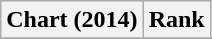<table class="wikitable sortable plainrowheaders" style="text-align:center">
<tr>
<th>Chart (2014)</th>
<th>Rank</th>
</tr>
<tr>
</tr>
</table>
